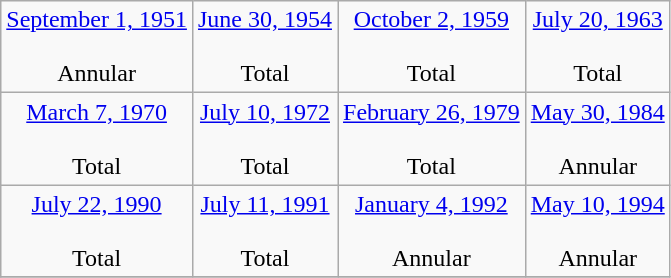<table class="wikitable sortable">
<tr align=center>
<td><a href='#'>September 1, 1951</a><br><br>Annular</td>
<td><a href='#'>June 30, 1954</a><br><br>Total</td>
<td><a href='#'>October 2, 1959</a><br><br>Total</td>
<td><a href='#'>July 20, 1963</a><br><br>Total</td>
</tr>
<tr align=center>
<td><a href='#'>March 7, 1970</a><br><br>Total</td>
<td><a href='#'>July 10, 1972</a><br><br>Total</td>
<td><a href='#'>February 26, 1979</a><br><br>Total</td>
<td><a href='#'>May 30, 1984</a><br><br>Annular</td>
</tr>
<tr align=center>
<td><a href='#'>July 22, 1990</a><br><br>Total</td>
<td><a href='#'>July 11, 1991</a><br><br>Total</td>
<td><a href='#'>January 4, 1992</a><br><br>Annular</td>
<td><a href='#'>May 10, 1994</a><br><br>Annular</td>
</tr>
<tr align=center>
</tr>
</table>
